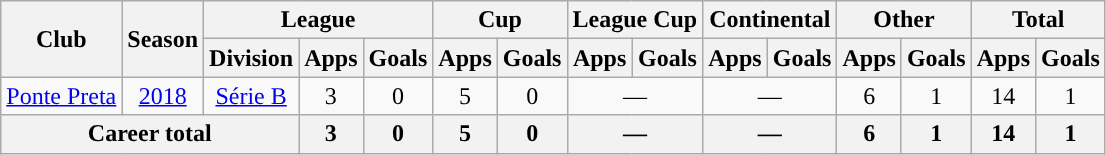<table class="wikitable" style="text-align:center">
<tr>
<th rowspan="2">Club</th>
<th rowspan="2">Season</th>
<th colspan="3">League</th>
<th colspan="2">Cup</th>
<th colspan="2">League Cup</th>
<th colspan="2">Continental</th>
<th colspan="2">Other</th>
<th colspan="2">Total</th>
</tr>
<tr>
<th>Division</th>
<th>Apps</th>
<th>Goals</th>
<th>Apps</th>
<th>Goals</th>
<th>Apps</th>
<th>Goals</th>
<th>Apps</th>
<th>Goals</th>
<th>Apps</th>
<th>Goals</th>
<th>Apps</th>
<th>Goals</th>
</tr>
<tr>
<td rowspan="1"><a href='#'>Ponte Preta</a></td>
<td><a href='#'>2018</a></td>
<td rowspan="1"><a href='#'>Série B</a></td>
<td>3</td>
<td>0</td>
<td>5</td>
<td>0</td>
<td colspan="2">—</td>
<td colspan="2">—</td>
<td>6</td>
<td>1</td>
<td>14</td>
<td>1</td>
</tr>
<tr>
<th colspan="3">Career total</th>
<th>3</th>
<th>0</th>
<th>5</th>
<th>0</th>
<th colspan="2">—</th>
<th colspan="2">—</th>
<th>6</th>
<th>1</th>
<th>14</th>
<th>1</th>
</tr>
</table>
